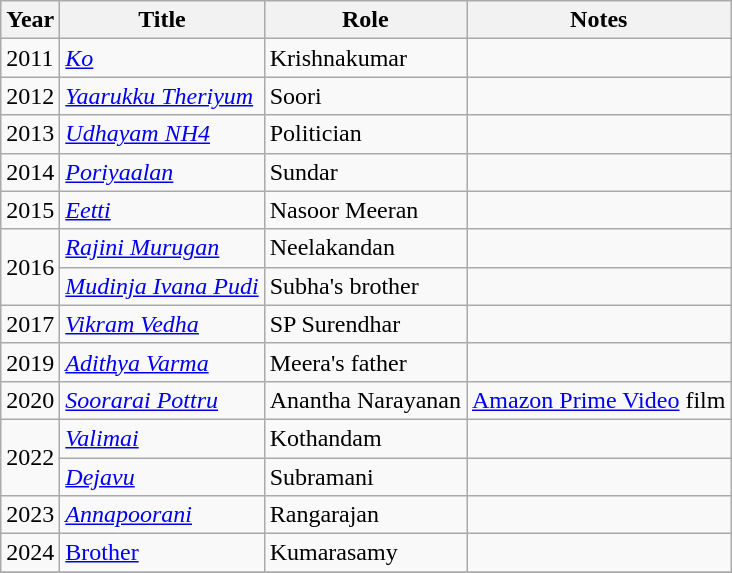<table class="wikitable sortable">
<tr>
<th>Year</th>
<th>Title</th>
<th>Role</th>
<th class="unsortable">Notes</th>
</tr>
<tr>
<td>2011</td>
<td><em><a href='#'>Ko</a></em></td>
<td>Krishnakumar</td>
<td></td>
</tr>
<tr>
<td>2012</td>
<td><em><a href='#'>Yaarukku Theriyum</a></em></td>
<td>Soori</td>
<td></td>
</tr>
<tr>
<td>2013</td>
<td><em><a href='#'>Udhayam NH4</a></em></td>
<td>Politician</td>
<td></td>
</tr>
<tr>
<td>2014</td>
<td><em><a href='#'>Poriyaalan</a></em></td>
<td>Sundar</td>
<td></td>
</tr>
<tr>
<td>2015</td>
<td><em><a href='#'>Eetti</a></em></td>
<td>Nasoor Meeran</td>
<td></td>
</tr>
<tr>
<td rowspan="2">2016</td>
<td><em><a href='#'>Rajini Murugan</a></em></td>
<td>Neelakandan</td>
<td></td>
</tr>
<tr>
<td><em><a href='#'>Mudinja Ivana Pudi</a></em></td>
<td>Subha's brother</td>
<td></td>
</tr>
<tr>
<td>2017</td>
<td><em><a href='#'>Vikram Vedha</a></em></td>
<td>SP Surendhar</td>
<td></td>
</tr>
<tr>
<td>2019</td>
<td><em><a href='#'>Adithya Varma</a></em></td>
<td>Meera's father</td>
<td></td>
</tr>
<tr>
<td>2020</td>
<td><em><a href='#'>Soorarai Pottru</a></em></td>
<td>Anantha Narayanan</td>
<td><a href='#'>Amazon Prime Video</a> film</td>
</tr>
<tr>
<td rowspan="2">2022</td>
<td><em><a href='#'>Valimai</a></em></td>
<td>Kothandam</td>
<td></td>
</tr>
<tr>
<td><em><a href='#'>Dejavu</a></em></td>
<td>Subramani</td>
<td></td>
</tr>
<tr>
<td>2023</td>
<td><em><a href='#'>Annapoorani</a></em></td>
<td>Rangarajan</td>
<td></td>
</tr>
<tr>
<td>2024</td>
<td><em><a href='#'></em>Brother<em></a></em></td>
<td>Kumarasamy</td>
<td></td>
</tr>
<tr>
</tr>
</table>
